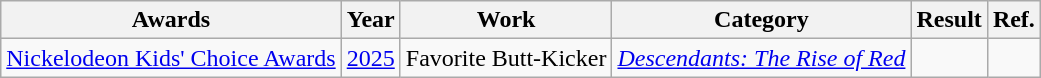<table class="wikitable">
<tr>
<th>Awards</th>
<th>Year</th>
<th>Work</th>
<th>Category</th>
<th>Result</th>
<th>Ref.</th>
</tr>
<tr>
<td><a href='#'>Nickelodeon Kids' Choice Awards</a></td>
<td><a href='#'>2025</a></td>
<td>Favorite Butt-Kicker</td>
<td><em><a href='#'>Descendants: The Rise of Red</a></em></td>
<td></td>
<td style="text-align:center;"></td>
</tr>
</table>
